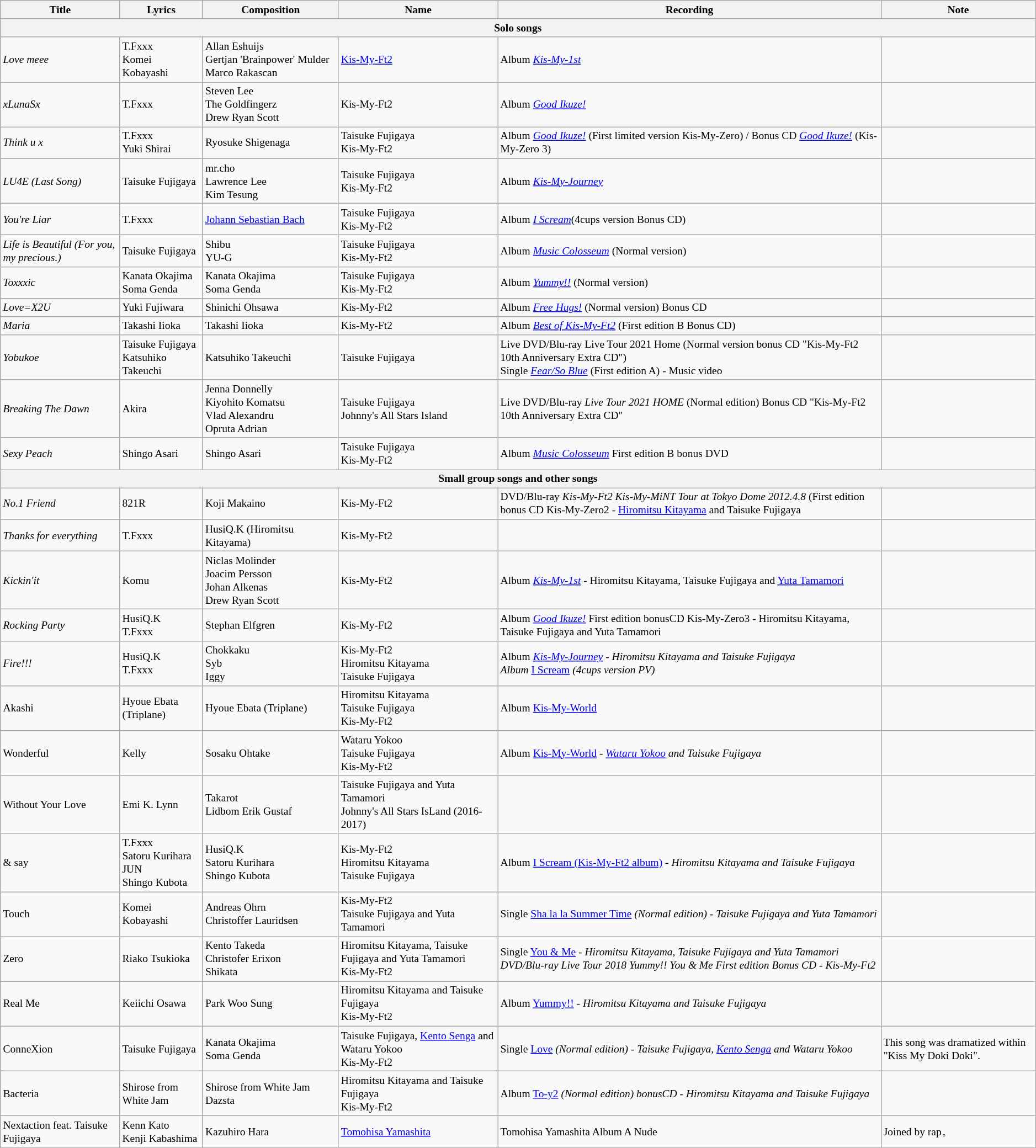<table class="wikitable sortable" style="font-size:small">
<tr>
<th>Title</th>
<th>Lyrics</th>
<th>Composition</th>
<th>Name</th>
<th>Recording</th>
<th>Note</th>
</tr>
<tr>
<th colspan="7">Solo songs</th>
</tr>
<tr>
<td><em>Love meee</em></td>
<td>T.Fxxx<br>Komei Kobayashi</td>
<td style="white-space:nowrap">Allan Eshuijs<br>Gertjan 'Brainpower' Mulder<br>Marco Rakascan</td>
<td><a href='#'>Kis-My-Ft2</a></td>
<td>Album <em><a href='#'>Kis-My-1st</a></em></td>
<td></td>
</tr>
<tr>
<td><em>xLunaSx</em></td>
<td>T.Fxxx</td>
<td>Steven Lee<br>The Goldfingerz<br>Drew Ryan Scott</td>
<td>Kis-My-Ft2</td>
<td>Album <em><a href='#'>Good Ikuze!</a></em></td>
<td></td>
</tr>
<tr>
<td><em>Think u x</em></td>
<td>T.Fxxx<br>Yuki Shirai</td>
<td>Ryosuke Shigenaga</td>
<td>Taisuke Fujigaya<br>Kis-My-Ft2</td>
<td>Album <em><a href='#'>Good Ikuze!</a></em> (First limited version Kis-My-Zero) / Bonus CD <em><a href='#'>Good Ikuze!</a></em> (Kis-My-Zero 3)</td>
<td></td>
</tr>
<tr>
<td><em>LU4E (Last Song)</em></td>
<td>Taisuke Fujigaya</td>
<td>mr.cho<br>Lawrence Lee<br>Kim Tesung</td>
<td>Taisuke Fujigaya<br>Kis-My-Ft2</td>
<td>Album <em><a href='#'>Kis-My-Journey</a></em></td>
<td></td>
</tr>
<tr>
<td><em>You're Liar</em></td>
<td>T.Fxxx</td>
<td><a href='#'>Johann Sebastian Bach</a></td>
<td>Taisuke Fujigaya<br>Kis-My-Ft2</td>
<td>Album <em><a href='#'>I Scream</a></em>(4cups version Bonus CD)</td>
<td></td>
</tr>
<tr>
<td><em>Life is Beautiful (For you, my precious.)</em></td>
<td>Taisuke Fujigaya</td>
<td>Shibu<br>YU-G</td>
<td>Taisuke Fujigaya<br>Kis-My-Ft2</td>
<td>Album <em><a href='#'>Music Colosseum</a></em> (Normal version)</td>
<td></td>
</tr>
<tr>
<td><em>Toxxxic</em></td>
<td>Kanata Okajima<br>Soma Genda</td>
<td>Kanata Okajima<br>Soma Genda</td>
<td>Taisuke Fujigaya<br>Kis-My-Ft2</td>
<td>Album <em><a href='#'>Yummy!!</a></em> (Normal version)</td>
<td></td>
</tr>
<tr>
<td><em>Love=X2U</em></td>
<td>Yuki Fujiwara</td>
<td>Shinichi Ohsawa</td>
<td>Kis-My-Ft2</td>
<td>Album <em><a href='#'>Free Hugs!</a></em> (Normal version) Bonus CD</td>
<td></td>
</tr>
<tr>
<td><em>Maria</em></td>
<td>Takashi Iioka</td>
<td>Takashi Iioka</td>
<td>Kis-My-Ft2</td>
<td>Album <em><a href='#'>Best of Kis-My-Ft2</a></em> (First edition B Bonus CD)</td>
<td></td>
</tr>
<tr>
<td><em>Yobukoe</em></td>
<td>Taisuke Fujigaya<br>Katsuhiko Takeuchi</td>
<td>Katsuhiko Takeuchi</td>
<td>Taisuke Fujigaya</td>
<td>Live DVD/Blu-ray Live Tour 2021 Home (Normal version bonus CD "Kis-My-Ft2 10th Anniversary Extra CD") <br>Single <em><a href='#'>Fear/So Blue</a></em> (First edition A) - Music video</td>
<td></td>
</tr>
<tr>
<td><em>Breaking The Dawn</em></td>
<td>Akira</td>
<td style="white-space:nowrap">Jenna Donnelly<br>Kiyohito Komatsu<br>Vlad Alexandru<br>Opruta Adrian</td>
<td>Taisuke Fujigaya<br>Johnny's All Stars Island</td>
<td>Live DVD/Blu-ray <em>Live Tour 2021 HOME</em> (Normal edition) Bonus CD "Kis-My-Ft2 10th Anniversary Extra CD"</td>
<td></td>
</tr>
<tr>
<td><em>Sexy Peach</em></td>
<td>Shingo Asari</td>
<td>Shingo Asari</td>
<td>Taisuke Fujigaya<br>Kis-My-Ft2</td>
<td>Album <em><a href='#'>Music Colosseum</a></em> First edition B bonus DVD</td>
<td></td>
</tr>
<tr>
<th colspan="7">Small group songs and other songs</th>
</tr>
<tr>
<td><em>No.1 Friend</em></td>
<td>821R</td>
<td>Koji Makaino</td>
<td>Kis-My-Ft2</td>
<td>DVD/Blu-ray <em>Kis-My-Ft2 Kis-My-MiNT Tour at Tokyo Dome 2012.4.8</em> (First edition bonus CD Kis-My-Zero2 - <a href='#'>Hiromitsu Kitayama</a> and Taisuke Fujigaya</td>
<td></td>
</tr>
<tr>
<td><em>Thanks for everything</em></td>
<td>T.Fxxx</td>
<td>HusiQ.K (Hiromitsu Kitayama)</td>
<td>Kis-My-Ft2</td>
<td></td>
<td></td>
</tr>
<tr>
<td><em>Kickin'it</em></td>
<td>Komu</td>
<td>Niclas Molinder<br>Joacim Persson<br>Johan Alkenas<br>Drew Ryan Scott</td>
<td>Kis-My-Ft2</td>
<td>Album <em> <a href='#'>Kis-My-1st</a></em> - Hiromitsu Kitayama, Taisuke Fujigaya and <a href='#'>Yuta Tamamori</a></td>
<td></td>
</tr>
<tr>
<td><em>Rocking Party</em></td>
<td>HusiQ.K<br>T.Fxxx</td>
<td>Stephan Elfgren</td>
<td>Kis-My-Ft2</td>
<td>Album<em> <a href='#'>Good Ikuze!</a></em> First edition bonusCD Kis-My-Zero3 - Hiromitsu Kitayama, Taisuke Fujigaya and Yuta Tamamori</td>
<td></td>
</tr>
<tr>
<td><em>Fire!!!</em></td>
<td>HusiQ.K<br>T.Fxxx</td>
<td>Chokkaku<br>Syb<br>Iggy</td>
<td>Kis-My-Ft2<br>Hiromitsu Kitayama<br>Taisuke Fujigaya</td>
<td>Album<em> <a href='#'>Kis-My-Journey</a> - Hiromitsu Kitayama and Taisuke Fujigaya<br>Album </em><a href='#'>I Scream</a><em> (4cups version PV)</td>
<td></td>
</tr>
<tr>
<td></em>Akashi<em></td>
<td>Hyoue Ebata (Triplane)</td>
<td>Hyoue Ebata (Triplane)</td>
<td>Hiromitsu Kitayama<br>Taisuke Fujigaya<br>Kis-My-Ft2</td>
<td>Album </em><a href='#'>Kis-My-World</a><em></td>
<td></td>
</tr>
<tr>
<td></em>Wonderful<em></td>
<td>Kelly</td>
<td>Sosaku Ohtake</td>
<td>Wataru Yokoo<br>Taisuke Fujigaya<br>Kis-My-Ft2</td>
<td>Album </em><a href='#'>Kis-My-World</a><em> - <a href='#'>Wataru Yokoo</a> and Taisuke Fujigaya</td>
<td></td>
</tr>
<tr>
<td></em>Without Your Love<em></td>
<td>Emi K. Lynn</td>
<td>Takarot<br>Lidbom Erik Gustaf</td>
<td>Taisuke Fujigaya and Yuta Tamamori<br>Johnny's All Stars IsLand (2016-2017)</td>
<td></td>
<td></td>
</tr>
<tr>
<td></em>& say<em></td>
<td>T.Fxxx<br>Satoru Kurihara<br>JUN<br>Shingo Kubota</td>
<td>HusiQ.K<br>Satoru Kurihara<br>Shingo Kubota</td>
<td>Kis-My-Ft2<br>Hiromitsu Kitayama<br>Taisuke Fujigaya</td>
<td>Album </em><a href='#'>I Scream (Kis-My-Ft2 album)</a><em> - Hiromitsu Kitayama and Taisuke Fujigaya</td>
<td></td>
</tr>
<tr>
<td></em>Touch<em></td>
<td>Komei Kobayashi</td>
<td>Andreas Ohrn<br>Christoffer Lauridsen</td>
<td>Kis-My-Ft2<br>Taisuke Fujigaya and Yuta Tamamori</td>
<td>Single </em><a href='#'>Sha la la Summer Time</a><em> (Normal edition) - Taisuke Fujigaya and Yuta Tamamori</td>
<td></td>
</tr>
<tr>
<td></em>Zero<em></td>
<td>Riako Tsukioka</td>
<td>Kento Takeda<br>Christofer Erixon<br>Shikata</td>
<td>Hiromitsu Kitayama, Taisuke Fujigaya and Yuta Tamamori<br>Kis-My-Ft2</td>
<td>Single </em><a href='#'>You & Me</a><em> - Hiromitsu Kitayama, Taisuke Fujigaya and Yuta Tamamori<br>DVD/Blu-ray Live Tour 2018 Yummy!! You & Me First edition Bonus CD - Kis-My-Ft2</td>
<td></td>
</tr>
<tr>
<td></em>Real Me<em></td>
<td>Keiichi Osawa</td>
<td>Park Woo Sung</td>
<td>Hiromitsu Kitayama and Taisuke Fujigaya<br>Kis-My-Ft2</td>
<td>Album </em><a href='#'>Yummy!!</a><em> - Hiromitsu Kitayama and Taisuke Fujigaya</td>
<td></td>
</tr>
<tr>
<td></em>ConneXion<em></td>
<td>Taisuke Fujigaya</td>
<td>Kanata Okajima<br>Soma Genda</td>
<td>Taisuke Fujigaya, <a href='#'>Kento Senga</a> and Wataru Yokoo<br>Kis-My-Ft2</td>
<td>Single </em><a href='#'>Love</a><em> (Normal edition) - Taisuke Fujigaya, <a href='#'>Kento Senga</a> and Wataru Yokoo</td>
<td>This song was dramatized within "Kiss My Doki Doki".</td>
</tr>
<tr>
<td></em>Bacteria<em></td>
<td>Shirose from White Jam</td>
<td>Shirose from White Jam<br>Dazsta</td>
<td>Hiromitsu Kitayama and Taisuke Fujigaya<br>Kis-My-Ft2</td>
<td>Album </em><a href='#'>To-y2</a><em> (Normal edition) bonusCD - Hiromitsu Kitayama and Taisuke Fujigaya</td>
<td></td>
</tr>
<tr>
<td></em>Nextaction feat. Taisuke Fujigaya<em></td>
<td>Kenn Kato<br>Kenji Kabashima</td>
<td>Kazuhiro Hara</td>
<td><a href='#'>Tomohisa Yamashita</a></td>
<td>Tomohisa Yamashita Album </em>A Nude<em></td>
<td>Joined by rap。</td>
</tr>
</table>
